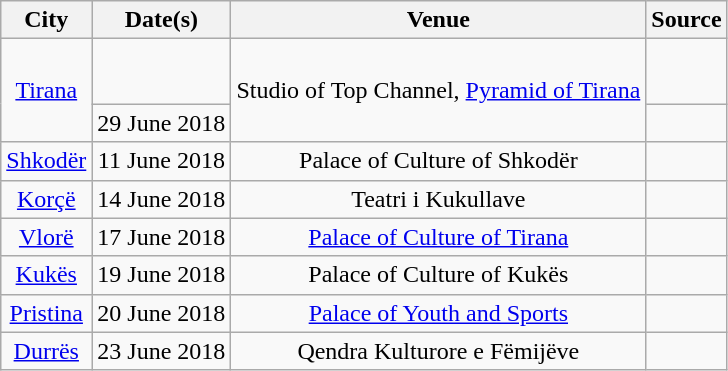<table class="wikitable sortable plainrowheaders" style="text-align:center">
<tr>
<th>City</th>
<th scope="col">Date(s)</th>
<th scope="col">Venue</th>
<th scope="col">Source</th>
</tr>
<tr>
<td rowspan=2><a href='#'>Tirana</a></td>
<td></td>
<td rowspan=2>Studio of Top Channel, <a href='#'>Pyramid of Tirana</a></td>
<td><br><br></td>
</tr>
<tr>
<td>29 June 2018</td>
<td></td>
</tr>
<tr>
<td><a href='#'>Shkodër</a></td>
<td>11 June 2018</td>
<td>Palace of Culture of Shkodër</td>
<td></td>
</tr>
<tr>
<td><a href='#'>Korçë</a></td>
<td>14 June 2018</td>
<td>Teatri i Kukullave</td>
<td></td>
</tr>
<tr>
<td><a href='#'>Vlorë</a></td>
<td>17 June 2018</td>
<td><a href='#'>Palace of Culture of Tirana</a></td>
<td></td>
</tr>
<tr>
<td><a href='#'>Kukës</a></td>
<td>19 June 2018</td>
<td>Palace of Culture of Kukës</td>
<td></td>
</tr>
<tr>
<td><a href='#'>Pristina</a></td>
<td>20 June 2018</td>
<td><a href='#'>Palace of Youth and Sports</a></td>
<td></td>
</tr>
<tr>
<td><a href='#'>Durrës</a></td>
<td>23 June 2018</td>
<td>Qendra Kulturore e Fëmijëve</td>
<td></td>
</tr>
</table>
